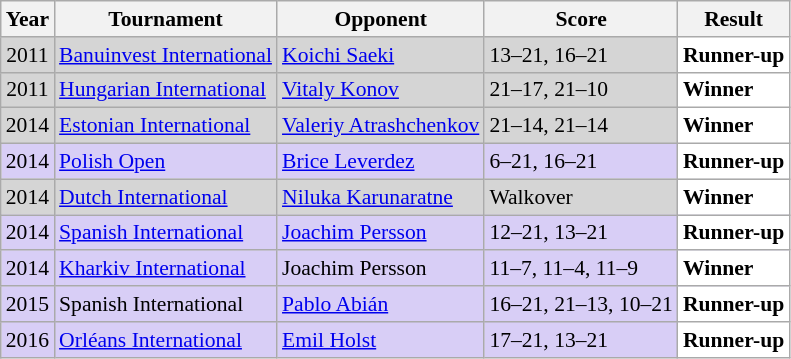<table class="sortable wikitable" style="font-size: 90%;">
<tr>
<th>Year</th>
<th>Tournament</th>
<th>Opponent</th>
<th>Score</th>
<th>Result</th>
</tr>
<tr style="background:#D5D5D5">
<td align="center">2011</td>
<td align="left"><a href='#'>Banuinvest International</a></td>
<td align="left"> <a href='#'>Koichi Saeki</a></td>
<td align="left">13–21, 16–21</td>
<td style="text-align:left; background:white"> <strong>Runner-up</strong></td>
</tr>
<tr style="background:#D5D5D5">
<td align="center">2011</td>
<td align="left"><a href='#'>Hungarian International</a></td>
<td align="left"> <a href='#'>Vitaly Konov</a></td>
<td align="left">21–17, 21–10</td>
<td style="text-align:left; background:white"> <strong>Winner</strong></td>
</tr>
<tr style="background:#D5D5D5">
<td align="center">2014</td>
<td align="left"><a href='#'>Estonian International</a></td>
<td align="left"> <a href='#'>Valeriy Atrashchenkov</a></td>
<td align="left">21–14, 21–14</td>
<td style="text-align:left; background:white"> <strong>Winner</strong></td>
</tr>
<tr style="background:#D8CEF6">
<td align="center">2014</td>
<td align="left"><a href='#'>Polish Open</a></td>
<td align="left"> <a href='#'>Brice Leverdez</a></td>
<td align="left">6–21, 16–21</td>
<td style="text-align:left; background:white"> <strong>Runner-up</strong></td>
</tr>
<tr style="background:#D5D5D5">
<td align="center">2014</td>
<td align="left"><a href='#'>Dutch International</a></td>
<td align="left"> <a href='#'>Niluka Karunaratne</a></td>
<td align="left">Walkover</td>
<td style="text-align:left; background:white"> <strong>Winner</strong></td>
</tr>
<tr style="background:#D8CEF6">
<td align="center">2014</td>
<td align="left"><a href='#'>Spanish International</a></td>
<td align="left"> <a href='#'>Joachim Persson</a></td>
<td align="left">12–21, 13–21</td>
<td style="text-align:left; background:white"> <strong>Runner-up</strong></td>
</tr>
<tr style="background:#D8CEF6">
<td align="center">2014</td>
<td align="left"><a href='#'>Kharkiv International</a></td>
<td align="left"> Joachim Persson</td>
<td align="left">11–7, 11–4, 11–9</td>
<td style="text-align:left; background:white"> <strong>Winner</strong></td>
</tr>
<tr style="background:#D8CEF6">
<td align="center">2015</td>
<td align="left">Spanish International</td>
<td align="left"> <a href='#'>Pablo Abián</a></td>
<td align="left">16–21, 21–13, 10–21</td>
<td style="text-align:left; background:white"> <strong>Runner-up</strong></td>
</tr>
<tr style="background:#D8CEF6">
<td align="center">2016</td>
<td align="left"><a href='#'>Orléans International</a></td>
<td align="left"> <a href='#'>Emil Holst</a></td>
<td align="left">17–21, 13–21</td>
<td style="text-align:left; background:white"> <strong>Runner-up</strong></td>
</tr>
</table>
